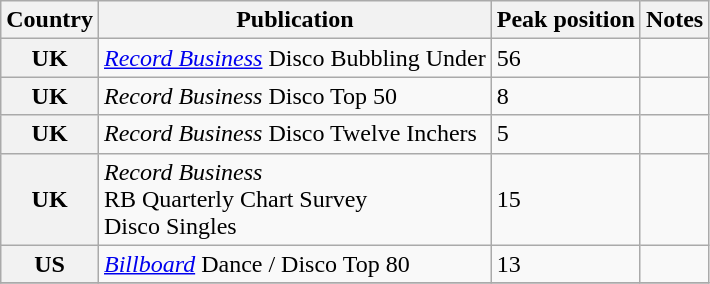<table class="wikitable sortable plainrowheaders">
<tr>
<th scope="col" class="unsortable">Country</th>
<th scope="col">Publication</th>
<th scope="col">Peak position</th>
<th scope="col" class="unsortable">Notes</th>
</tr>
<tr>
<th scope="row">UK</th>
<td><em><a href='#'>Record Business</a></em> Disco Bubbling Under</td>
<td>56</td>
<td></td>
</tr>
<tr>
<th scope="row">UK</th>
<td><em>Record Business</em> Disco Top 50</td>
<td>8</td>
<td></td>
</tr>
<tr>
<th scope="row">UK</th>
<td><em>Record Business</em> Disco Twelve Inchers</td>
<td>5</td>
<td></td>
</tr>
<tr>
<th scope="row">UK</th>
<td><em>Record Business</em><br>RB Quarterly Chart Survey<br>Disco Singles</td>
<td>15</td>
<td></td>
</tr>
<tr>
<th scope="row">US</th>
<td><em><a href='#'>Billboard</a></em> Dance / Disco Top 80</td>
<td>13</td>
<td></td>
</tr>
<tr>
</tr>
</table>
